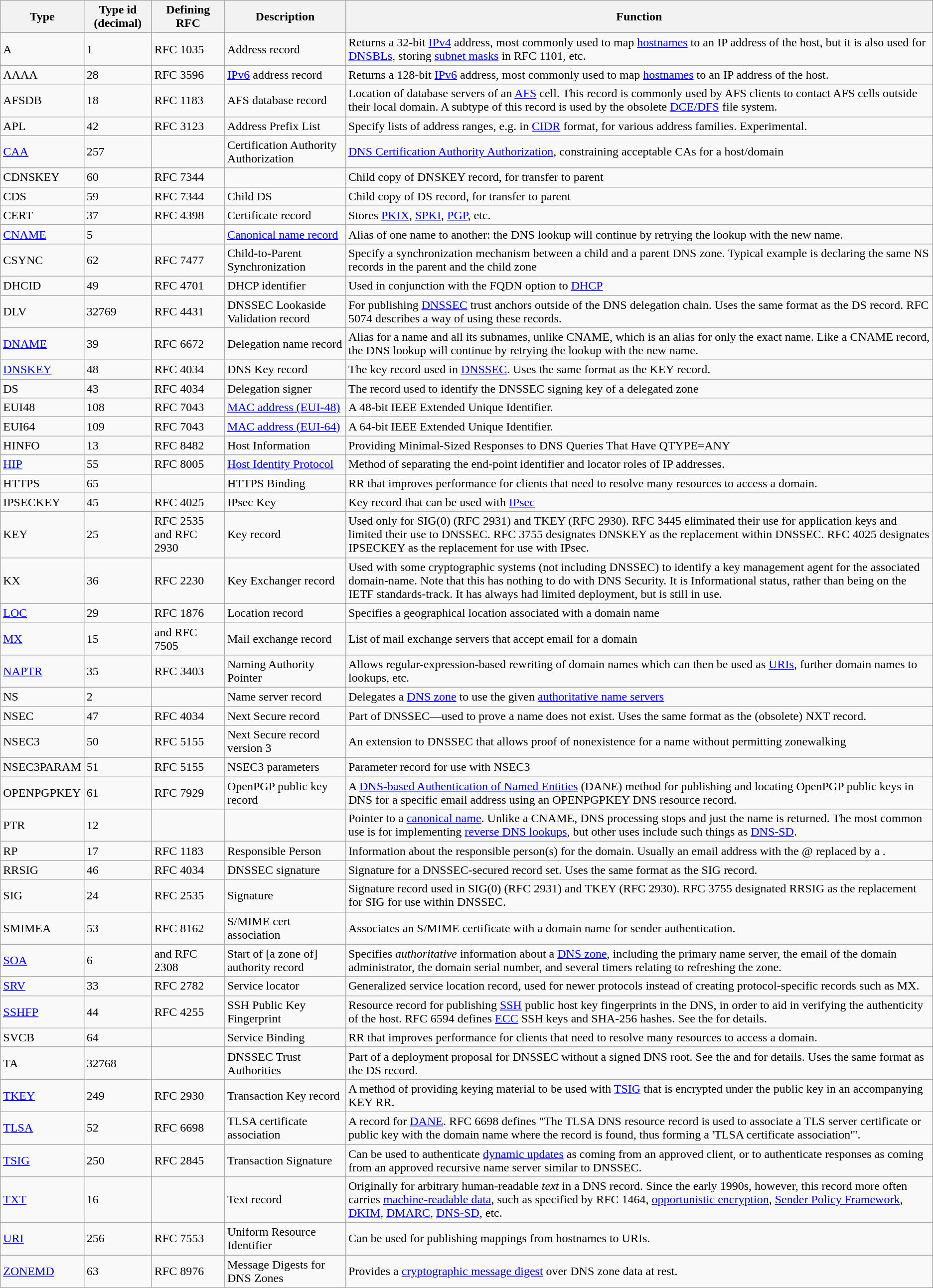<table class="wikitable sortable">
<tr>
<th>Type</th>
<th>Type id (decimal)</th>
<th width="90pt">Defining RFC</th>
<th>Description</th>
<th>Function</th>
</tr>
<tr>
<td><div></div>A</td>
<td>1</td>
<td>RFC 1035</td>
<td>Address record</td>
<td>Returns a 32-bit <a href='#'>IPv4</a> address, most commonly used to map <a href='#'>hostnames</a> to an IP address of the host, but it is also used for <a href='#'>DNSBLs</a>, storing <a href='#'>subnet masks</a> in RFC 1101, etc.</td>
</tr>
<tr>
<td><div></div>AAAA</td>
<td>28</td>
<td>RFC 3596</td>
<td><a href='#'>IPv6</a> address record</td>
<td>Returns a 128-bit <a href='#'>IPv6</a> address, most commonly used to map <a href='#'>hostnames</a> to an IP address of the host.</td>
</tr>
<tr>
<td><div></div>AFSDB</td>
<td>18</td>
<td>RFC 1183</td>
<td>AFS database record</td>
<td>Location of database servers of an <a href='#'>AFS</a> cell. This record is commonly used by AFS clients to contact AFS cells outside their local domain. A subtype of this record is used by the obsolete <a href='#'>DCE/DFS</a> file system.</td>
</tr>
<tr>
<td><div></div>APL</td>
<td>42</td>
<td>RFC 3123</td>
<td>Address Prefix List</td>
<td>Specify lists of address ranges, e.g. in <a href='#'>CIDR</a> format, for various address families. Experimental.</td>
</tr>
<tr>
<td><div></div><a href='#'>CAA</a></td>
<td>257</td>
<td></td>
<td>Certification Authority Authorization</td>
<td><a href='#'>DNS Certification Authority Authorization</a>, constraining acceptable CAs for a host/domain</td>
</tr>
<tr>
<td><div></div>CDNSKEY</td>
<td>60</td>
<td>RFC 7344</td>
<td></td>
<td>Child copy of DNSKEY record, for transfer to parent</td>
</tr>
<tr>
<td><div></div>CDS</td>
<td>59</td>
<td>RFC 7344</td>
<td>Child DS</td>
<td>Child copy of DS record, for transfer to parent</td>
</tr>
<tr>
<td><div></div>CERT</td>
<td>37</td>
<td>RFC 4398</td>
<td>Certificate record</td>
<td>Stores <a href='#'>PKIX</a>, <a href='#'>SPKI</a>, <a href='#'>PGP</a>, etc.</td>
</tr>
<tr>
<td><div></div><a href='#'>CNAME</a></td>
<td>5</td>
<td></td>
<td><a href='#'>Canonical name record</a></td>
<td>Alias of one name to another: the DNS lookup will continue by retrying the lookup with the new name.</td>
</tr>
<tr>
<td><div></div>CSYNC</td>
<td>62</td>
<td>RFC 7477</td>
<td>Child-to-Parent Synchronization</td>
<td>Specify a synchronization mechanism between a child and a parent DNS zone. Typical example is declaring the same NS records in the parent and the child zone</td>
</tr>
<tr>
<td><div></div>DHCID</td>
<td>49</td>
<td>RFC 4701</td>
<td>DHCP identifier</td>
<td>Used in conjunction with the FQDN option to <a href='#'>DHCP</a></td>
</tr>
<tr>
<td><div></div>DLV</td>
<td>32769</td>
<td>RFC 4431</td>
<td>DNSSEC Lookaside Validation record</td>
<td>For publishing <a href='#'>DNSSEC</a> trust anchors outside of the DNS delegation chain.  Uses the same format as the DS record. RFC 5074 describes a way of using these records.</td>
</tr>
<tr>
<td><div></div><a href='#'>DNAME</a></td>
<td>39</td>
<td>RFC 6672</td>
<td>Delegation name record</td>
<td>Alias for a name and all its subnames, unlike CNAME, which is an alias for only the exact name. Like a CNAME record, the DNS lookup will continue by retrying the lookup with the new name.</td>
</tr>
<tr>
<td><div></div><a href='#'>DNSKEY</a></td>
<td>48</td>
<td>RFC 4034</td>
<td>DNS Key record</td>
<td>The key record used in <a href='#'>DNSSEC</a>. Uses the same format as the KEY record.</td>
</tr>
<tr>
<td><div></div>DS</td>
<td>43</td>
<td>RFC 4034</td>
<td>Delegation signer</td>
<td>The record used to identify the DNSSEC signing key of a delegated zone</td>
</tr>
<tr>
<td>EUI48</td>
<td>108</td>
<td>RFC 7043</td>
<td><a href='#'>MAC address (EUI-48)</a></td>
<td>A 48-bit IEEE Extended Unique Identifier.</td>
</tr>
<tr>
<td>EUI64</td>
<td>109</td>
<td>RFC 7043</td>
<td><a href='#'>MAC address (EUI-64)</a></td>
<td>A 64-bit IEEE Extended Unique Identifier.</td>
</tr>
<tr>
<td><div></div>HINFO</td>
<td>13</td>
<td>RFC 8482</td>
<td>Host Information</td>
<td>Providing Minimal-Sized Responses to DNS Queries That Have QTYPE=ANY</td>
</tr>
<tr>
<td><div></div><a href='#'>HIP</a></td>
<td>55</td>
<td>RFC 8005</td>
<td><a href='#'>Host Identity Protocol</a></td>
<td>Method of separating the end-point identifier and locator roles of IP addresses.</td>
</tr>
<tr>
<td><div></div>HTTPS</td>
<td>65</td>
<td></td>
<td>HTTPS Binding</td>
<td>RR that improves performance for clients that need to resolve many resources to access a domain.</td>
</tr>
<tr>
<td><div></div>IPSECKEY</td>
<td>45</td>
<td>RFC 4025</td>
<td>IPsec Key</td>
<td>Key record that can be used with <a href='#'>IPsec</a></td>
</tr>
<tr>
<td><div></div>KEY</td>
<td>25</td>
<td>RFC 2535 and RFC 2930</td>
<td>Key record</td>
<td>Used only for SIG(0) (RFC 2931) and TKEY (RFC 2930). RFC 3445 eliminated their use for application keys and limited their use to DNSSEC. RFC 3755 designates DNSKEY as the replacement within DNSSEC. RFC 4025 designates IPSECKEY as the replacement for use with IPsec.</td>
</tr>
<tr>
<td><div></div>KX</td>
<td>36</td>
<td>RFC 2230</td>
<td>Key Exchanger record</td>
<td>Used with some cryptographic systems (not including DNSSEC) to identify a key management agent for the associated domain-name.  Note that this has nothing to do with DNS Security.  It is Informational status, rather than being on the IETF standards-track.  It has always had limited deployment, but is still in use.</td>
</tr>
<tr>
<td><a href='#'>LOC</a></td>
<td>29</td>
<td>RFC 1876</td>
<td>Location record</td>
<td>Specifies a geographical location associated with a domain name</td>
</tr>
<tr>
<td><a href='#'>MX</a></td>
<td>15</td>
<td> and RFC 7505</td>
<td>Mail exchange record</td>
<td>List of mail exchange servers that accept email for a domain</td>
</tr>
<tr>
<td><a href='#'>NAPTR</a></td>
<td>35</td>
<td>RFC 3403</td>
<td>Naming Authority Pointer</td>
<td>Allows regular-expression-based rewriting of domain names which can then be used as <a href='#'>URIs</a>, further domain names to lookups, etc.</td>
</tr>
<tr>
<td><div></div>NS</td>
<td>2</td>
<td></td>
<td>Name server record</td>
<td>Delegates a <a href='#'>DNS zone</a> to use the given <a href='#'>authoritative name servers</a></td>
</tr>
<tr>
<td><div></div>NSEC</td>
<td>47</td>
<td>RFC 4034</td>
<td>Next Secure record</td>
<td>Part of DNSSEC—used to prove a name does not exist. Uses the same format as the (obsolete) NXT record.</td>
</tr>
<tr>
<td><div></div>NSEC3</td>
<td>50</td>
<td>RFC 5155</td>
<td>Next Secure record version 3</td>
<td>An extension to DNSSEC that allows proof of nonexistence for a name without permitting zonewalking</td>
</tr>
<tr>
<td><div></div>NSEC3PARAM</td>
<td>51</td>
<td>RFC 5155</td>
<td>NSEC3 parameters</td>
<td>Parameter record for use with NSEC3</td>
</tr>
<tr>
<td>OPENPGPKEY</td>
<td>61</td>
<td>RFC 7929</td>
<td>OpenPGP public key record</td>
<td>A <a href='#'>DNS-based Authentication of Named Entities</a> (DANE) method for publishing and locating OpenPGP public keys in DNS for a specific email address using an OPENPGPKEY DNS resource record.</td>
</tr>
<tr>
<td><div></div>PTR</td>
<td>12</td>
<td></td>
<td></td>
<td>Pointer to a <a href='#'>canonical name</a>. Unlike a CNAME, DNS processing stops and just the name is returned.  The most common use is for implementing <a href='#'>reverse DNS lookups</a>, but other uses include such things as <a href='#'>DNS-SD</a>.</td>
</tr>
<tr>
<td><div></div>RP</td>
<td>17</td>
<td>RFC 1183</td>
<td>Responsible Person</td>
<td>Information about the responsible person(s) for the domain. Usually an email address with the @ replaced by a .</td>
</tr>
<tr>
<td><div></div>RRSIG</td>
<td>46</td>
<td>RFC 4034</td>
<td>DNSSEC signature</td>
<td>Signature for a DNSSEC-secured record set. Uses the same format as the SIG record.</td>
</tr>
<tr>
<td><div></div>SIG</td>
<td>24</td>
<td>RFC 2535</td>
<td>Signature</td>
<td>Signature record used in SIG(0) (RFC 2931) and TKEY (RFC 2930). RFC 3755 designated RRSIG as the replacement for SIG for use within DNSSEC.</td>
</tr>
<tr id="SMIMEA">
<td>SMIMEA</td>
<td>53</td>
<td>RFC 8162</td>
<td>S/MIME cert association</td>
<td>Associates an S/MIME certificate with a domain name for sender authentication.</td>
</tr>
<tr id="SOA">
<td><a href='#'>SOA</a></td>
<td>6</td>
<td> and RFC 2308</td>
<td>Start of [a zone of] authority record</td>
<td>Specifies <em>authoritative</em> information about a <a href='#'>DNS zone</a>, including the primary name server, the email of the domain administrator, the domain serial number, and several timers relating to refreshing the zone.</td>
</tr>
<tr>
<td><a href='#'>SRV</a></td>
<td>33</td>
<td>RFC 2782</td>
<td>Service locator</td>
<td>Generalized service location record, used for newer protocols instead of creating protocol-specific records such as MX.</td>
</tr>
<tr>
<td><div></div><a href='#'>SSHFP</a></td>
<td>44</td>
<td>RFC 4255</td>
<td>SSH Public Key Fingerprint</td>
<td>Resource record for publishing <a href='#'>SSH</a> public host key fingerprints in the DNS, in order to aid in verifying the authenticity of the host. RFC 6594 defines <a href='#'>ECC</a> SSH keys and SHA-256 hashes. See the  for details.</td>
</tr>
<tr>
<td><div></div>SVCB</td>
<td>64</td>
<td></td>
<td>Service Binding</td>
<td>RR that improves performance for clients that need to resolve many resources to access a domain.</td>
</tr>
<tr>
<td><div></div>TA</td>
<td>32768</td>
<td></td>
<td>DNSSEC Trust Authorities</td>
<td>Part of a deployment proposal for DNSSEC without a signed DNS root. See the  and  for details.   Uses the same format as the DS record.</td>
</tr>
<tr>
<td><div></div><a href='#'>TKEY</a></td>
<td>249</td>
<td>RFC 2930</td>
<td>Transaction Key record</td>
<td>A method of providing keying material to be used with <a href='#'>TSIG</a> that is encrypted under the public key in an accompanying KEY RR.</td>
</tr>
<tr>
<td><div></div><a href='#'>TLSA</a></td>
<td>52</td>
<td>RFC 6698</td>
<td>TLSA certificate association</td>
<td>A record for <a href='#'>DANE</a>. RFC 6698 defines "The TLSA DNS resource record is used to associate a TLS server certificate or public key with the domain name where the record is found, thus forming a 'TLSA certificate association'".</td>
</tr>
<tr>
<td><div></div><a href='#'>TSIG</a></td>
<td>250</td>
<td>RFC 2845</td>
<td>Transaction Signature</td>
<td>Can be used to authenticate <a href='#'>dynamic updates</a> as coming from an approved client, or to authenticate responses as coming from an approved recursive name server similar to DNSSEC.</td>
</tr>
<tr>
<td><div></div><a href='#'>TXT</a></td>
<td>16</td>
<td></td>
<td>Text record</td>
<td>Originally for arbitrary human-readable <em>text</em> in a DNS record. Since the early 1990s, however, this record more often carries <a href='#'>machine-readable data</a>, such as specified by RFC 1464, <a href='#'>opportunistic encryption</a>, <a href='#'>Sender Policy Framework</a>, <a href='#'>DKIM</a>, <a href='#'>DMARC</a>, <a href='#'>DNS-SD</a>, etc.</td>
</tr>
<tr>
<td><div></div><a href='#'>URI</a></td>
<td>256</td>
<td>RFC 7553</td>
<td>Uniform Resource Identifier</td>
<td>Can be used for publishing mappings from hostnames to URIs.</td>
</tr>
<tr>
<td><div></div><a href='#'>ZONEMD</a></td>
<td>63</td>
<td>RFC 8976</td>
<td>Message Digests for DNS Zones</td>
<td>Provides a <a href='#'>cryptographic message digest</a> over DNS zone data at rest.</td>
</tr>
</table>
